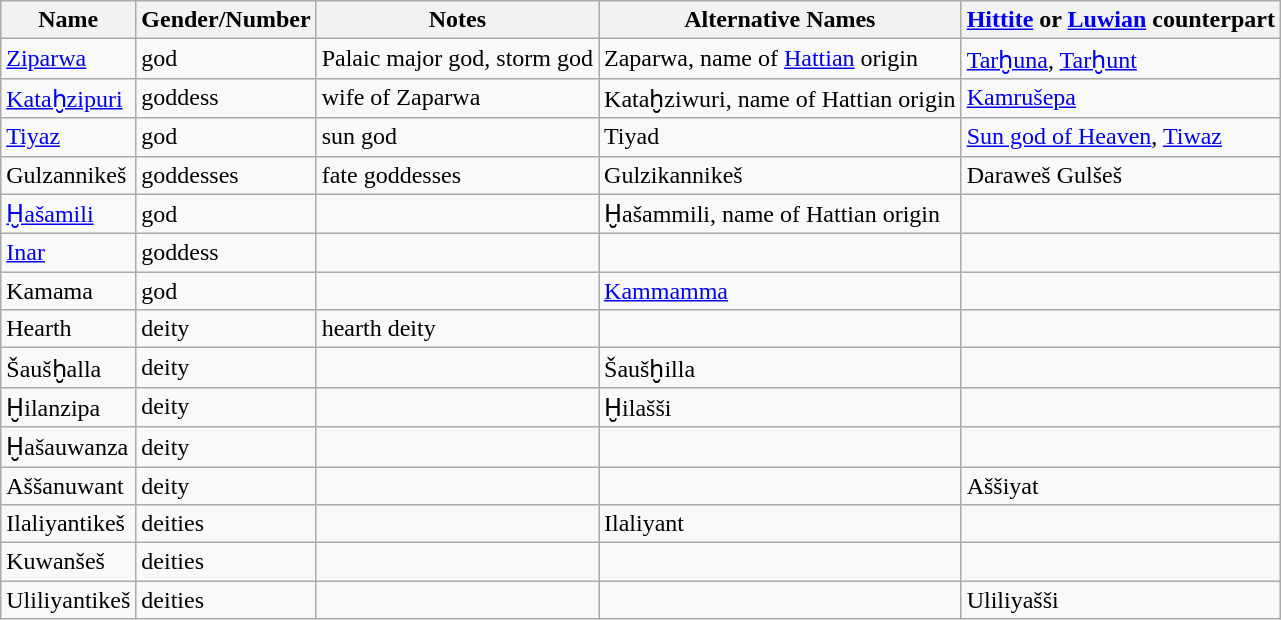<table class="wikitable">
<tr>
<th>Name</th>
<th>Gender/Number</th>
<th>Notes</th>
<th>Alternative Names</th>
<th><a href='#'>Hittite</a> or <a href='#'>Luwian</a> counterpart</th>
</tr>
<tr>
<td><a href='#'>Ziparwa</a></td>
<td>god</td>
<td>Palaic major god, storm god</td>
<td>Zaparwa, name of <a href='#'>Hattian</a> origin</td>
<td><a href='#'>Tarḫuna</a>, <a href='#'>Tarḫunt</a></td>
</tr>
<tr>
<td><a href='#'>Kataḫzipuri</a></td>
<td>goddess</td>
<td>wife of Zaparwa</td>
<td>Kataḫziwuri, name of Hattian origin</td>
<td><a href='#'>Kamrušepa</a></td>
</tr>
<tr>
<td><a href='#'>Tiyaz</a></td>
<td>god</td>
<td>sun god</td>
<td>Tiyad</td>
<td><a href='#'>Sun god of Heaven</a>, <a href='#'>Tiwaz</a></td>
</tr>
<tr>
<td>Gulzannikeš</td>
<td>goddesses</td>
<td>fate goddesses</td>
<td>Gulzikannikeš</td>
<td>Daraweš Gulšeš</td>
</tr>
<tr>
<td><a href='#'>Ḫašamili</a></td>
<td>god</td>
<td></td>
<td>Ḫašammili, name of Hattian origin</td>
<td></td>
</tr>
<tr>
<td><a href='#'>Inar</a></td>
<td>goddess</td>
<td></td>
<td></td>
<td></td>
</tr>
<tr>
<td>Kamama</td>
<td>god</td>
<td></td>
<td><a href='#'>Kammamma</a></td>
<td></td>
</tr>
<tr>
<td>Hearth</td>
<td>deity</td>
<td>hearth deity</td>
<td></td>
</tr>
<tr>
<td>Šaušḫalla</td>
<td>deity</td>
<td></td>
<td>Šaušḫilla</td>
<td></td>
</tr>
<tr>
<td>Ḫilanzipa</td>
<td>deity</td>
<td></td>
<td>Ḫilašši</td>
<td></td>
</tr>
<tr>
<td>Ḫašauwanza</td>
<td>deity</td>
<td></td>
<td></td>
<td></td>
</tr>
<tr>
<td>Aššanuwant</td>
<td>deity</td>
<td></td>
<td></td>
<td>Aššiyat</td>
</tr>
<tr>
<td>Ilaliyantikeš</td>
<td>deities</td>
<td></td>
<td>Ilaliyant</td>
<td></td>
</tr>
<tr>
<td>Kuwanšeš</td>
<td>deities</td>
<td></td>
<td></td>
<td></td>
</tr>
<tr>
<td>Uliliyantikeš</td>
<td>deities</td>
<td></td>
<td></td>
<td>Uliliyašši</td>
</tr>
</table>
